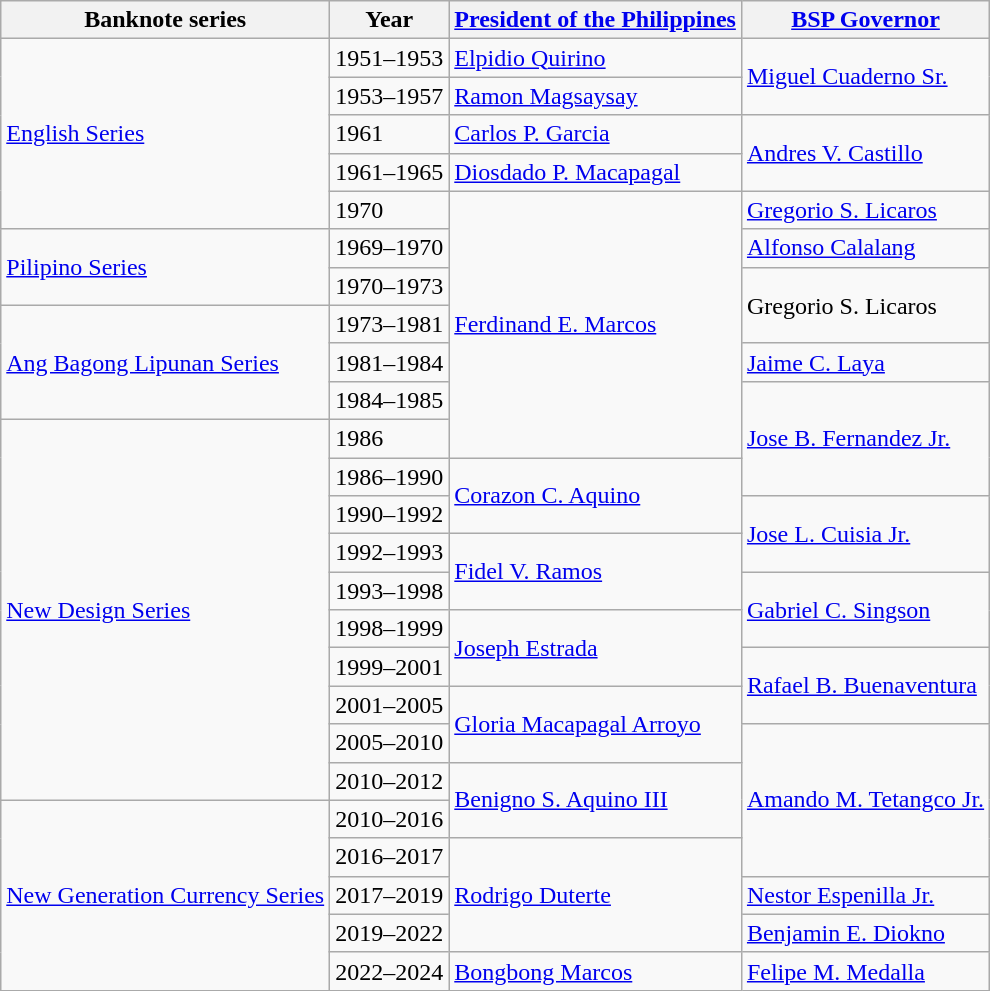<table class="wikitable sortable">
<tr>
<th>Banknote series</th>
<th>Year</th>
<th><a href='#'>President of the Philippines</a></th>
<th><a href='#'>BSP Governor</a></th>
</tr>
<tr>
<td rowspan="5"><a href='#'>English Series</a></td>
<td>1951–1953</td>
<td><a href='#'>Elpidio Quirino</a></td>
<td rowspan="2"><a href='#'>Miguel Cuaderno Sr.</a></td>
</tr>
<tr>
<td>1953–1957</td>
<td><a href='#'>Ramon Magsaysay</a></td>
</tr>
<tr>
<td>1961</td>
<td><a href='#'>Carlos P. Garcia</a></td>
<td rowspan="2"><a href='#'>Andres V. Castillo</a></td>
</tr>
<tr>
<td>1961–1965</td>
<td><a href='#'>Diosdado P. Macapagal</a></td>
</tr>
<tr>
<td>1970</td>
<td rowspan="7"><a href='#'>Ferdinand E. Marcos</a></td>
<td><a href='#'>Gregorio S. Licaros</a></td>
</tr>
<tr>
<td rowspan="2"><a href='#'>Pilipino Series</a></td>
<td>1969–1970</td>
<td><a href='#'>Alfonso Calalang</a></td>
</tr>
<tr>
<td>1970–1973</td>
<td rowspan="2">Gregorio S. Licaros</td>
</tr>
<tr>
<td rowspan="3"><a href='#'>Ang Bagong Lipunan Series</a></td>
<td>1973–1981</td>
</tr>
<tr>
<td>1981–1984</td>
<td><a href='#'>Jaime C. Laya</a></td>
</tr>
<tr>
<td>1984–1985</td>
<td rowspan="3"><a href='#'>Jose B. Fernandez Jr.</a></td>
</tr>
<tr>
<td rowspan="10"><a href='#'>New Design Series</a></td>
<td>1986</td>
</tr>
<tr>
<td>1986–1990</td>
<td rowspan="2"><a href='#'>Corazon C. Aquino</a></td>
</tr>
<tr>
<td>1990–1992</td>
<td rowspan="2"><a href='#'>Jose L. Cuisia Jr.</a></td>
</tr>
<tr>
<td>1992–1993</td>
<td rowspan="2"><a href='#'>Fidel V. Ramos</a></td>
</tr>
<tr>
<td>1993–1998</td>
<td rowspan="2"><a href='#'>Gabriel C. Singson</a></td>
</tr>
<tr>
<td>1998–1999</td>
<td rowspan="2"><a href='#'>Joseph Estrada</a></td>
</tr>
<tr>
<td>1999–2001</td>
<td rowspan="2"><a href='#'>Rafael B. Buenaventura</a></td>
</tr>
<tr>
<td>2001–2005</td>
<td rowspan="2"><a href='#'>Gloria Macapagal Arroyo</a></td>
</tr>
<tr>
<td>2005–2010</td>
<td rowspan="4"><a href='#'>Amando M. Tetangco Jr.</a></td>
</tr>
<tr>
<td>2010–2012</td>
<td rowspan="2"><a href='#'>Benigno S. Aquino III</a></td>
</tr>
<tr>
<td rowspan="5"><a href='#'>New Generation Currency Series</a></td>
<td>2010–2016</td>
</tr>
<tr>
<td>2016–2017</td>
<td rowspan="3"><a href='#'>Rodrigo Duterte</a></td>
</tr>
<tr>
<td>2017–2019</td>
<td><a href='#'>Nestor Espenilla Jr.</a></td>
</tr>
<tr>
<td>2019–2022</td>
<td><a href='#'>Benjamin E. Diokno</a></td>
</tr>
<tr>
<td>2022–2024</td>
<td rowspan="1"><a href='#'>Bongbong Marcos</a></td>
<td><a href='#'>Felipe M. Medalla</a></td>
</tr>
</table>
